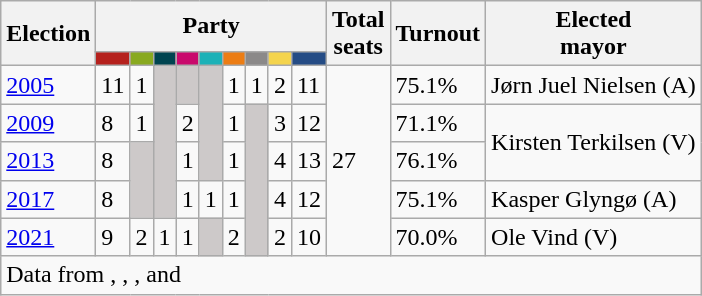<table class="wikitable">
<tr>
<th rowspan="2">Election</th>
<th colspan="9">Party</th>
<th rowspan="2">Total<br>seats</th>
<th rowspan="2">Turnout</th>
<th rowspan="2">Elected<br>mayor</th>
</tr>
<tr>
<td style="background:#B5211D;"><strong><a href='#'></a></strong></td>
<td style="background:#89A920;"><strong><a href='#'></a></strong></td>
<td style="background:#004450;"><strong><a href='#'></a></strong></td>
<td style="background:#C9096C;"><strong><a href='#'></a></strong></td>
<td style="background:#1CB1B7;"><strong><a href='#'></a></strong></td>
<td style="background:#EC7D14;"><strong><a href='#'></a></strong></td>
<td style="background:#8B8989;"><strong></strong></td>
<td style="background:#F4D44D;"><strong><a href='#'></a></strong></td>
<td style="background:#254C85;"><strong><a href='#'></a></strong></td>
</tr>
<tr>
<td><a href='#'>2005</a></td>
<td>11</td>
<td>1</td>
<td style="background:#CDC9C9;" rowspan="4"></td>
<td style="background:#CDC9C9;"></td>
<td style="background:#CDC9C9;" rowspan="3"></td>
<td>1</td>
<td>1</td>
<td>2</td>
<td>11</td>
<td rowspan="5">27</td>
<td>75.1%</td>
<td>Jørn Juel Nielsen (A)</td>
</tr>
<tr>
<td><a href='#'>2009</a></td>
<td>8</td>
<td>1</td>
<td>2</td>
<td>1</td>
<td style="background:#CDC9C9;" rowspan="4"></td>
<td>3</td>
<td>12</td>
<td>71.1%</td>
<td rowspan="2">Kirsten Terkilsen (V)</td>
</tr>
<tr>
<td><a href='#'>2013</a></td>
<td>8</td>
<td style="background:#CDC9C9;" rowspan="2"></td>
<td>1</td>
<td>1</td>
<td>4</td>
<td>13</td>
<td>76.1%</td>
</tr>
<tr>
<td><a href='#'>2017</a></td>
<td>8</td>
<td>1</td>
<td>1</td>
<td>1</td>
<td>4</td>
<td>12</td>
<td>75.1%</td>
<td>Kasper Glyngø (A)</td>
</tr>
<tr>
<td><a href='#'>2021</a></td>
<td>9</td>
<td>2</td>
<td>1</td>
<td>1</td>
<td style="background:#CDC9C9;"></td>
<td>2</td>
<td>2</td>
<td>10</td>
<td>70.0%</td>
<td>Ole Vind (V)</td>
</tr>
<tr>
<td colspan="15">Data from , , ,  and </td>
</tr>
</table>
